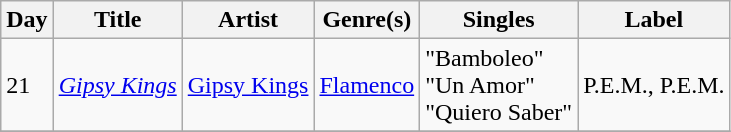<table class="wikitable sortable" style="text-align: left;">
<tr>
<th>Day</th>
<th>Title</th>
<th>Artist</th>
<th>Genre(s)</th>
<th>Singles</th>
<th>Label</th>
</tr>
<tr>
<td>21</td>
<td><em><a href='#'>Gipsy Kings</a></em></td>
<td><a href='#'>Gipsy Kings</a></td>
<td><a href='#'>Flamenco</a></td>
<td>"Bamboleo"<br>"Un Amor"<br>"Quiero Saber"</td>
<td>P.E.M., P.E.M.</td>
</tr>
<tr>
</tr>
</table>
